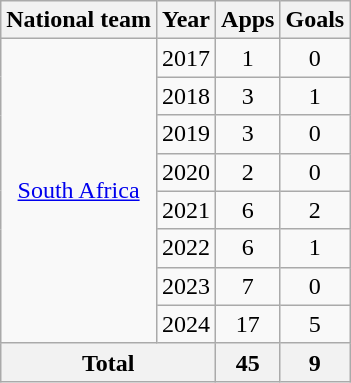<table class="wikitable" style="text-align:center">
<tr>
<th>National team</th>
<th>Year</th>
<th>Apps</th>
<th>Goals</th>
</tr>
<tr>
<td rowspan="8"><a href='#'>South Africa</a></td>
<td>2017</td>
<td>1</td>
<td>0</td>
</tr>
<tr>
<td>2018</td>
<td>3</td>
<td>1</td>
</tr>
<tr>
<td>2019</td>
<td>3</td>
<td>0</td>
</tr>
<tr>
<td>2020</td>
<td>2</td>
<td>0</td>
</tr>
<tr>
<td>2021</td>
<td>6</td>
<td>2</td>
</tr>
<tr>
<td>2022</td>
<td>6</td>
<td>1</td>
</tr>
<tr>
<td>2023</td>
<td>7</td>
<td>0</td>
</tr>
<tr>
<td>2024</td>
<td>17</td>
<td>5</td>
</tr>
<tr>
<th colspan="2">Total</th>
<th>45</th>
<th>9</th>
</tr>
</table>
